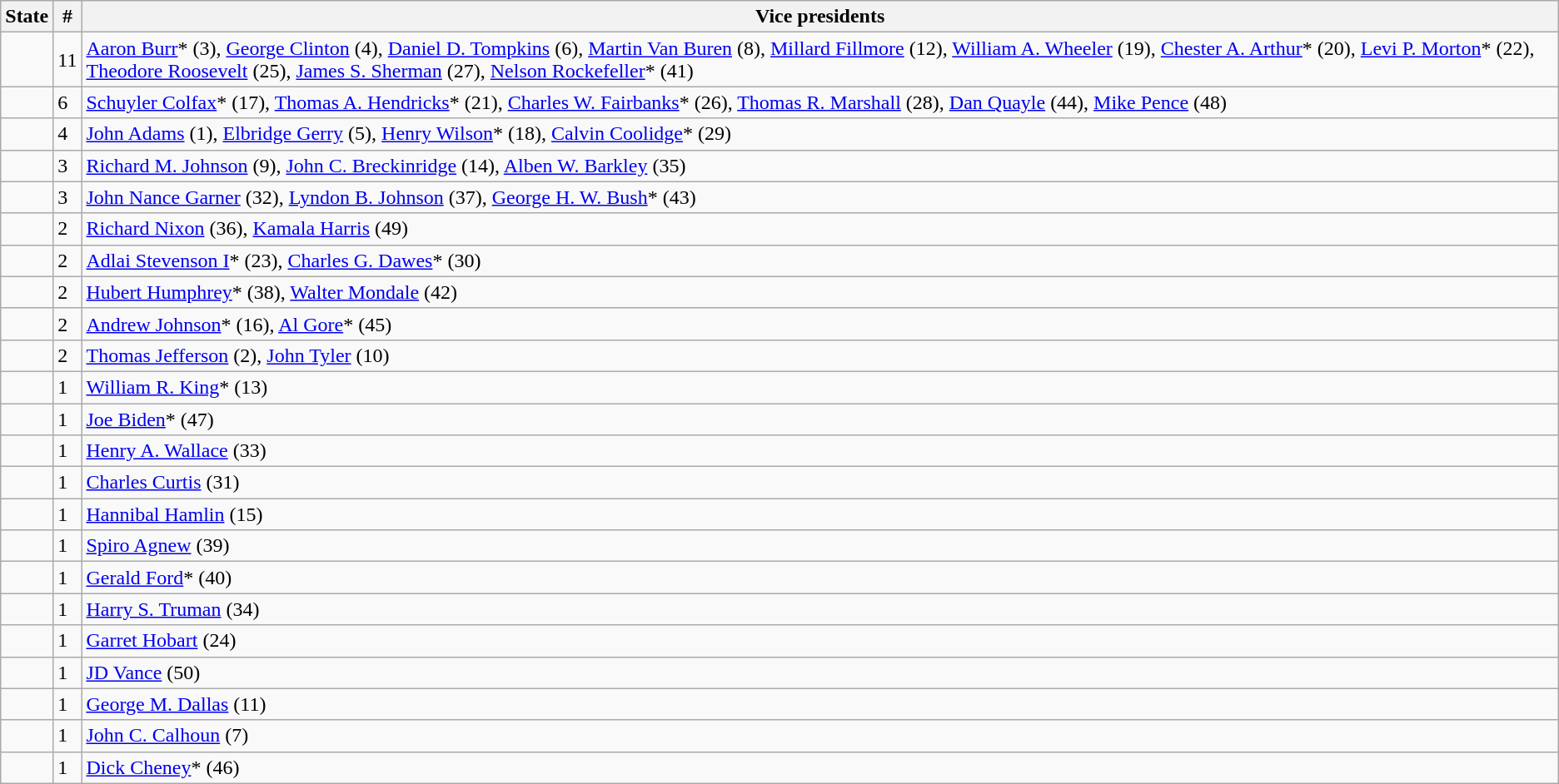<table class="sortable wikitable" style="text-align: left;">
<tr>
<th>State</th>
<th><abbr>#</abbr></th>
<th class="unsortable">Vice presidents</th>
</tr>
<tr>
<td></td>
<td>11</td>
<td><a href='#'>Aaron Burr</a>* (3), <a href='#'>George Clinton</a> (4), <a href='#'>Daniel D. Tompkins</a> (6), <a href='#'>Martin Van Buren</a> (8), <a href='#'>Millard Fillmore</a> (12), <a href='#'>William A. Wheeler</a> (19), <a href='#'>Chester A. Arthur</a>* (20), <a href='#'>Levi P. Morton</a>* (22), <a href='#'>Theodore Roosevelt</a> (25), <a href='#'>James S. Sherman</a> (27), <a href='#'>Nelson Rockefeller</a>* (41)</td>
</tr>
<tr>
<td></td>
<td>6</td>
<td><a href='#'>Schuyler Colfax</a>* (17), <a href='#'>Thomas A. Hendricks</a>* (21), <a href='#'>Charles W. Fairbanks</a>* (26), <a href='#'>Thomas R. Marshall</a> (28), <a href='#'>Dan Quayle</a> (44), <a href='#'>Mike Pence</a> (48)</td>
</tr>
<tr>
<td></td>
<td>4</td>
<td><a href='#'>John Adams</a> (1), <a href='#'>Elbridge Gerry</a> (5), <a href='#'>Henry Wilson</a>* (18), <a href='#'>Calvin Coolidge</a>* (29)</td>
</tr>
<tr>
<td></td>
<td>3</td>
<td><a href='#'>Richard M. Johnson</a> (9), <a href='#'>John C. Breckinridge</a> (14), <a href='#'>Alben W. Barkley</a> (35)</td>
</tr>
<tr>
<td></td>
<td>3</td>
<td><a href='#'>John Nance Garner</a> (32), <a href='#'>Lyndon B. Johnson</a> (37), <a href='#'>George H. W. Bush</a>* (43)</td>
</tr>
<tr>
<td></td>
<td>2</td>
<td><a href='#'>Richard Nixon</a> (36), <a href='#'>Kamala Harris</a> (49)</td>
</tr>
<tr>
<td></td>
<td>2</td>
<td><a href='#'>Adlai Stevenson I</a>* (23), <a href='#'>Charles G. Dawes</a>* (30)</td>
</tr>
<tr>
<td></td>
<td>2</td>
<td><a href='#'>Hubert Humphrey</a>* (38), <a href='#'>Walter Mondale</a> (42)</td>
</tr>
<tr>
<td></td>
<td>2</td>
<td><a href='#'>Andrew Johnson</a>* (16), <a href='#'>Al Gore</a>* (45)</td>
</tr>
<tr>
<td></td>
<td>2</td>
<td><a href='#'>Thomas Jefferson</a> (2), <a href='#'>John Tyler</a> (10)</td>
</tr>
<tr>
<td></td>
<td>1</td>
<td><a href='#'>William R. King</a>* (13)</td>
</tr>
<tr>
<td></td>
<td>1</td>
<td><a href='#'>Joe Biden</a>* (47)</td>
</tr>
<tr>
<td></td>
<td>1</td>
<td><a href='#'>Henry A. Wallace</a> (33)</td>
</tr>
<tr>
<td></td>
<td>1</td>
<td><a href='#'>Charles Curtis</a> (31)</td>
</tr>
<tr>
<td></td>
<td>1</td>
<td><a href='#'>Hannibal Hamlin</a> (15)</td>
</tr>
<tr>
<td></td>
<td>1</td>
<td><a href='#'>Spiro Agnew</a> (39)</td>
</tr>
<tr>
<td></td>
<td>1</td>
<td><a href='#'>Gerald Ford</a>* (40)</td>
</tr>
<tr>
<td></td>
<td>1</td>
<td><a href='#'>Harry S. Truman</a> (34)</td>
</tr>
<tr>
<td></td>
<td>1</td>
<td><a href='#'>Garret Hobart</a> (24)</td>
</tr>
<tr>
<td></td>
<td>1</td>
<td><a href='#'>JD Vance</a> (50)</td>
</tr>
<tr>
<td></td>
<td>1</td>
<td><a href='#'>George M. Dallas</a> (11)</td>
</tr>
<tr>
<td></td>
<td>1</td>
<td><a href='#'>John C. Calhoun</a> (7)</td>
</tr>
<tr>
<td></td>
<td>1</td>
<td><a href='#'>Dick Cheney</a>* (46)</td>
</tr>
</table>
